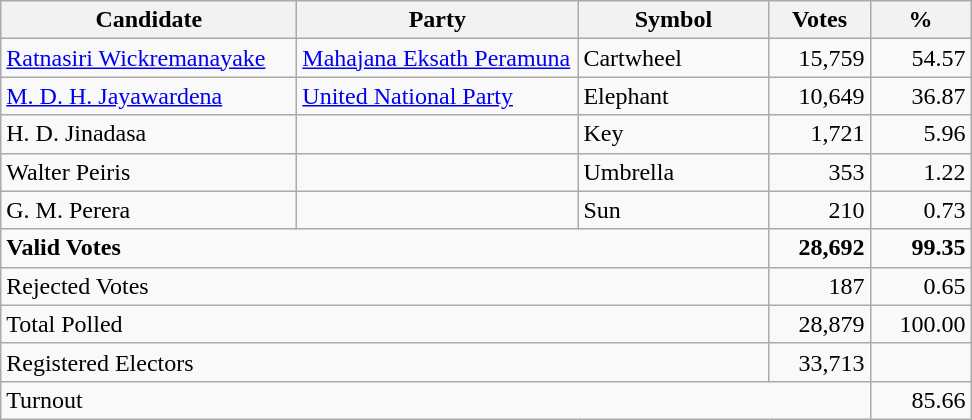<table class="wikitable" border="1" style="text-align:right;">
<tr>
<th align=left width="190">Candidate</th>
<th align=left width="180">Party</th>
<th align=left width="120">Symbol</th>
<th align=left width="60">Votes</th>
<th align=left width="60">%</th>
</tr>
<tr>
<td align=left><a href='#'>Ratnasiri Wickremanayake</a></td>
<td align=left><a href='#'>Mahajana Eksath Peramuna</a></td>
<td align=left>Cartwheel</td>
<td align=right>15,759</td>
<td align=right>54.57</td>
</tr>
<tr>
<td align=left><a href='#'>M. D. H. Jayawardena</a></td>
<td align=left><a href='#'>United National Party</a></td>
<td align=left>Elephant</td>
<td align=right>10,649</td>
<td align=right>36.87</td>
</tr>
<tr>
<td align=left>H. D. Jinadasa</td>
<td></td>
<td align=left>Key</td>
<td align=right>1,721</td>
<td align=right>5.96</td>
</tr>
<tr>
<td align=left>Walter Peiris</td>
<td></td>
<td align=left>Umbrella</td>
<td align=right>353</td>
<td>1.22</td>
</tr>
<tr>
<td align=left>G. M. Perera</td>
<td></td>
<td align=left>Sun</td>
<td align=right>210</td>
<td align=right>0.73</td>
</tr>
<tr>
<td align=left colspan=3><strong>Valid Votes</strong></td>
<td align=right><strong>28,692</strong></td>
<td align=right><strong>99.35</strong></td>
</tr>
<tr>
<td align=left colspan=3>Rejected Votes</td>
<td align=right>187</td>
<td align=right>0.65</td>
</tr>
<tr>
<td align=left colspan=3>Total Polled</td>
<td align=right>28,879</td>
<td align=right>100.00</td>
</tr>
<tr>
<td align=left colspan=3>Registered Electors</td>
<td align=right>33,713</td>
<td></td>
</tr>
<tr>
<td align=left colspan=4>Turnout</td>
<td align=right>85.66</td>
</tr>
</table>
